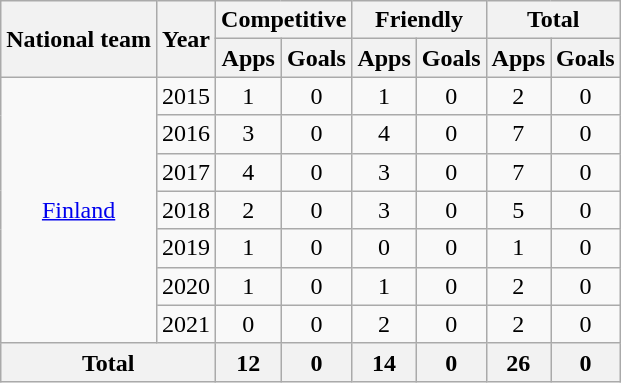<table class="wikitable" style="text-align:center">
<tr>
<th rowspan="2">National team</th>
<th rowspan="2">Year</th>
<th colspan="2">Competitive</th>
<th colspan="2">Friendly</th>
<th colspan="2">Total</th>
</tr>
<tr>
<th>Apps</th>
<th>Goals</th>
<th>Apps</th>
<th>Goals</th>
<th>Apps</th>
<th>Goals</th>
</tr>
<tr>
<td rowspan="7"><a href='#'>Finland</a></td>
<td>2015</td>
<td>1</td>
<td>0</td>
<td>1</td>
<td>0</td>
<td>2</td>
<td>0</td>
</tr>
<tr>
<td>2016</td>
<td>3</td>
<td>0</td>
<td>4</td>
<td>0</td>
<td>7</td>
<td>0</td>
</tr>
<tr>
<td>2017</td>
<td>4</td>
<td>0</td>
<td>3</td>
<td>0</td>
<td>7</td>
<td>0</td>
</tr>
<tr>
<td>2018</td>
<td>2</td>
<td>0</td>
<td>3</td>
<td>0</td>
<td>5</td>
<td>0</td>
</tr>
<tr>
<td>2019</td>
<td>1</td>
<td>0</td>
<td>0</td>
<td>0</td>
<td>1</td>
<td>0</td>
</tr>
<tr>
<td>2020</td>
<td>1</td>
<td>0</td>
<td>1</td>
<td>0</td>
<td>2</td>
<td>0</td>
</tr>
<tr>
<td>2021</td>
<td>0</td>
<td>0</td>
<td>2</td>
<td>0</td>
<td>2</td>
<td>0</td>
</tr>
<tr>
<th colspan="2">Total</th>
<th>12</th>
<th>0</th>
<th>14</th>
<th>0</th>
<th>26</th>
<th>0</th>
</tr>
</table>
